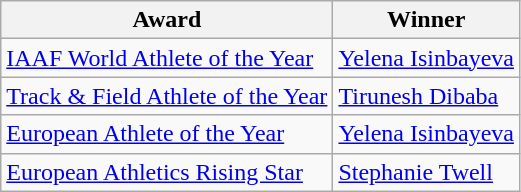<table class="wikitable" border="1">
<tr>
<th>Award</th>
<th>Winner</th>
</tr>
<tr>
<td><a href='#'>IAAF World Athlete of the Year</a></td>
<td> <a href='#'>Yelena Isinbayeva</a></td>
</tr>
<tr>
<td><a href='#'>Track & Field Athlete of the Year</a></td>
<td> <a href='#'>Tirunesh Dibaba</a></td>
</tr>
<tr>
<td><a href='#'>European Athlete of the Year</a></td>
<td> <a href='#'>Yelena Isinbayeva</a></td>
</tr>
<tr>
<td><a href='#'>European Athletics Rising Star</a></td>
<td> <a href='#'>Stephanie Twell</a></td>
</tr>
</table>
